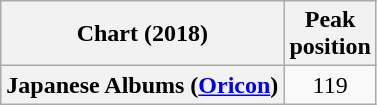<table class="wikitable plainrowheaders" style="text-align:center">
<tr>
<th scope="col">Chart (2018)</th>
<th scope="col">Peak<br>position</th>
</tr>
<tr>
<th scope="row">Japanese Albums (<a href='#'>Oricon</a>)</th>
<td>119</td>
</tr>
</table>
